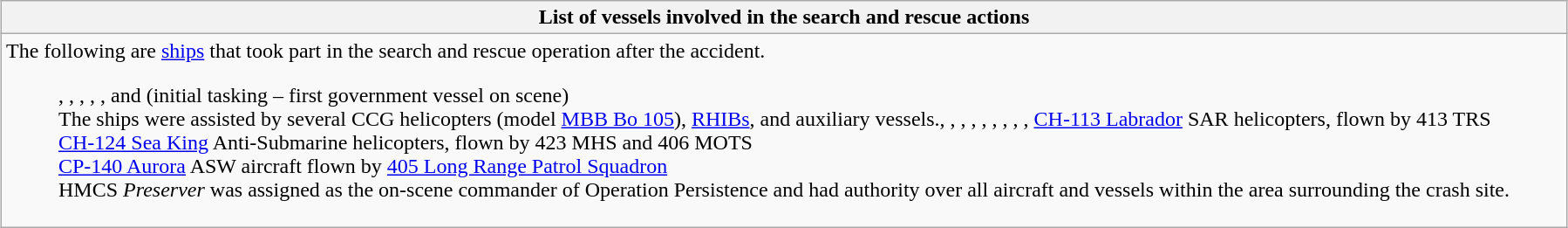<table class="wikitable collapsible collapsed" style="margin:auto; margin:1em; margin-top:0; margin:auto;">
<tr>
<th colspan="2">List of vessels involved in the search and rescue actions</th>
</tr>
<tr>
<td>The following are <a href='#'>ships</a> that took part in the search and rescue operation after the accident.<br><blockquote>, , , , , and  (initial tasking – first government vessel on scene)<br>The ships were assisted by several CCG helicopters (model <a href='#'>MBB Bo 105</a>), <a href='#'>RHIBs</a>, and auxiliary vessels., , , , , , , , , <a href='#'>CH-113 Labrador</a> SAR helicopters, flown by 413 TRS<br>
<a href='#'>CH-124 Sea King</a> Anti-Submarine helicopters, flown by 423 MHS and 406 MOTS<br><a href='#'>CP-140 Aurora</a> ASW aircraft flown by <a href='#'>405 Long Range Patrol Squadron</a><br>HMCS <em>Preserver</em> was assigned as the on-scene commander of Operation Persistence and had authority over all aircraft and vessels within the area surrounding the crash site.<br></blockquote></td>
</tr>
</table>
